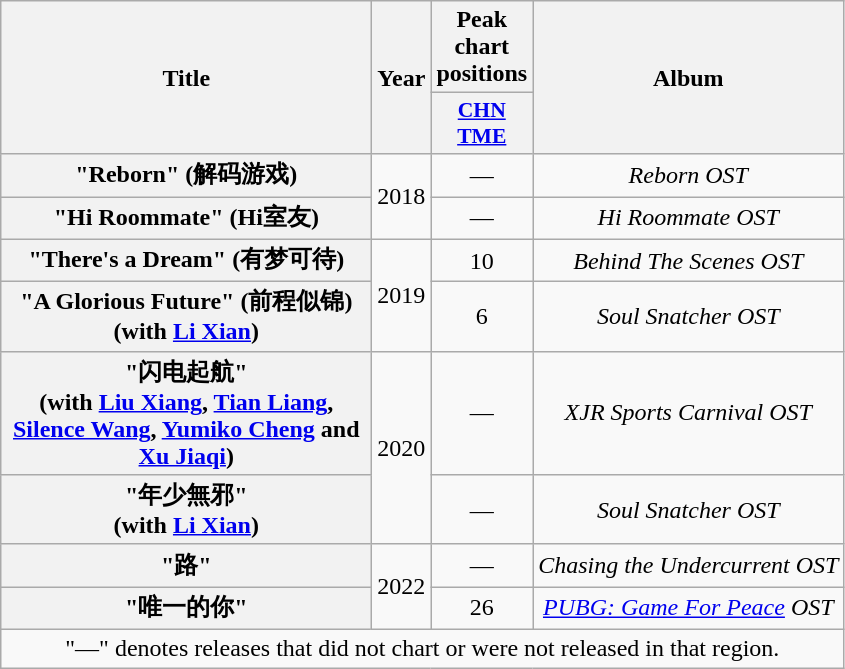<table class="wikitable plainrowheaders" style="text-align:center;">
<tr>
<th rowspan="2" scope="col" style="width:15em;">Title</th>
<th rowspan="2" scope="col">Year</th>
<th>Peak chart positions</th>
<th rowspan="2">Album</th>
</tr>
<tr>
<th scope="col" style="width:3em;font-size:90%;"><a href='#'>CHN TME</a><br></th>
</tr>
<tr>
<th scope="row">"Reborn" (解码游戏)</th>
<td rowspan="2">2018</td>
<td>—</td>
<td><em>Reborn OST</em></td>
</tr>
<tr>
<th scope="row">"Hi Roommate" (Hi室友)</th>
<td>—</td>
<td><em>Hi Roommate OST</em></td>
</tr>
<tr>
<th scope="row">"There's a Dream" (有梦可待)</th>
<td rowspan="2">2019</td>
<td>10</td>
<td><em>Behind The Scenes OST</em></td>
</tr>
<tr>
<th scope="row">"A Glorious Future" (前程似锦) <br>(with <a href='#'>Li Xian</a>) </th>
<td>6</td>
<td><em>Soul Snatcher OST</em></td>
</tr>
<tr>
<th scope="row">"闪电起航"<br>(with <a href='#'>Liu Xiang</a>, <a href='#'>Tian Liang</a>, <a href='#'>Silence Wang</a>, <a href='#'>Yumiko Cheng</a> and <a href='#'>Xu Jiaqi</a>)</th>
<td rowspan="2">2020</td>
<td>—</td>
<td><em>XJR Sports Carnival OST</em></td>
</tr>
<tr>
<th scope="row">"年少無邪"<br>(with <a href='#'>Li Xian</a>) </th>
<td>—</td>
<td><em>Soul Snatcher OST</em></td>
</tr>
<tr>
<th scope="row">"路"</th>
<td rowspan="2">2022</td>
<td>—</td>
<td><em>Chasing the Undercurrent OST</em></td>
</tr>
<tr>
<th scope="row">"唯一的你"</th>
<td>26</td>
<td><em><a href='#'>PUBG: Game For Peace</a> OST</em></td>
</tr>
<tr>
<td colspan="4" lspan="3">"—" denotes releases that did not chart or were not released in that region.</td>
</tr>
</table>
